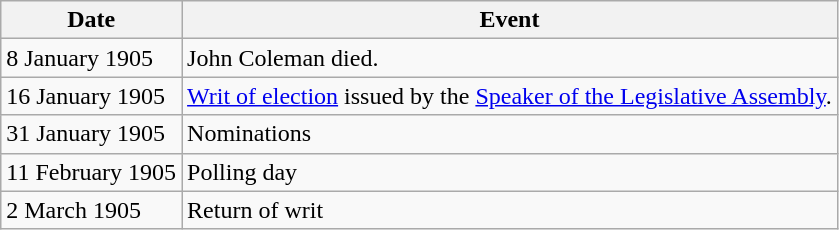<table class="wikitable">
<tr>
<th>Date</th>
<th>Event</th>
</tr>
<tr>
<td>8 January 1905</td>
<td>John Coleman died.</td>
</tr>
<tr>
<td>16 January 1905</td>
<td><a href='#'>Writ of election</a> issued by the <a href='#'>Speaker of the Legislative Assembly</a>.</td>
</tr>
<tr>
<td>31 January 1905</td>
<td>Nominations</td>
</tr>
<tr>
<td>11 February 1905</td>
<td>Polling day</td>
</tr>
<tr>
<td>2 March 1905</td>
<td>Return of writ</td>
</tr>
</table>
